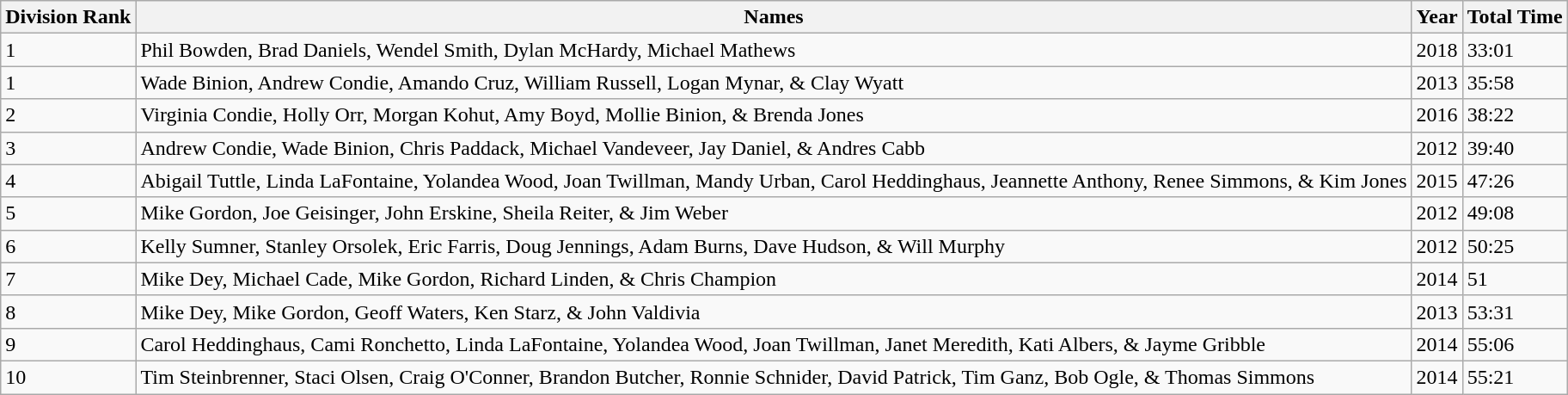<table class="wikitable sortable">
<tr>
<th>Division Rank</th>
<th>Names</th>
<th>Year</th>
<th>Total Time</th>
</tr>
<tr>
<td>1</td>
<td>Phil Bowden, Brad Daniels, Wendel Smith, Dylan McHardy, Michael Mathews</td>
<td>2018</td>
<td>33:01</td>
</tr>
<tr>
<td>1</td>
<td>Wade Binion, Andrew Condie, Amando Cruz, William Russell, Logan Mynar, & Clay Wyatt</td>
<td>2013</td>
<td>35:58</td>
</tr>
<tr>
<td>2</td>
<td>Virginia Condie, Holly Orr, Morgan Kohut, Amy Boyd, Mollie Binion, & Brenda Jones</td>
<td>2016</td>
<td>38:22</td>
</tr>
<tr>
<td>3</td>
<td>Andrew Condie, Wade Binion, Chris Paddack, Michael Vandeveer, Jay Daniel, & Andres Cabb</td>
<td>2012</td>
<td>39:40</td>
</tr>
<tr>
<td>4</td>
<td>Abigail Tuttle, Linda LaFontaine, Yolandea Wood, Joan Twillman, Mandy Urban, Carol Heddinghaus, Jeannette Anthony, Renee Simmons, & Kim Jones</td>
<td>2015</td>
<td>47:26</td>
</tr>
<tr>
<td>5</td>
<td>Mike Gordon, Joe Geisinger, John Erskine, Sheila Reiter, & Jim Weber</td>
<td>2012</td>
<td>49:08</td>
</tr>
<tr>
<td>6</td>
<td>Kelly Sumner, Stanley Orsolek, Eric Farris, Doug Jennings, Adam Burns, Dave Hudson, & Will Murphy</td>
<td>2012</td>
<td>50:25</td>
</tr>
<tr>
<td>7</td>
<td>Mike Dey, Michael Cade, Mike Gordon, Richard Linden, & Chris Champion</td>
<td>2014</td>
<td>51</td>
</tr>
<tr>
<td>8</td>
<td>Mike Dey, Mike Gordon, Geoff Waters, Ken Starz, & John Valdivia</td>
<td>2013</td>
<td>53:31</td>
</tr>
<tr>
<td>9</td>
<td>Carol Heddinghaus, Cami Ronchetto, Linda LaFontaine, Yolandea Wood, Joan Twillman, Janet Meredith, Kati Albers, & Jayme Gribble</td>
<td>2014</td>
<td>55:06</td>
</tr>
<tr>
<td>10</td>
<td>Tim Steinbrenner, Staci Olsen, Craig O'Conner, Brandon Butcher, Ronnie Schnider, David Patrick, Tim Ganz, Bob Ogle, & Thomas Simmons</td>
<td>2014</td>
<td>55:21</td>
</tr>
</table>
